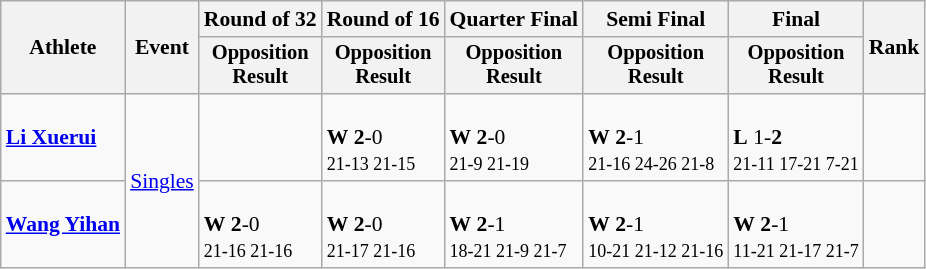<table class="wikitable" style="font-size:90%">
<tr>
<th rowspan=2>Athlete</th>
<th rowspan=2>Event</th>
<th>Round of 32</th>
<th>Round of 16</th>
<th>Quarter Final</th>
<th>Semi Final</th>
<th>Final</th>
<th rowspan=2>Rank</th>
</tr>
<tr style="font-size:95%">
<th>Opposition<br>Result</th>
<th>Opposition<br>Result</th>
<th>Opposition<br>Result</th>
<th>Opposition<br>Result</th>
<th>Opposition<br>Result</th>
</tr>
<tr>
<td><strong><a href='#'>Li Xuerui</a></strong></td>
<td rowspan=2><a href='#'>Singles</a></td>
<td></td>
<td><br> <strong>W</strong> <strong>2</strong>-0<br><small>21-13 21-15</small></td>
<td><br><strong>W</strong> <strong>2</strong>-0<br><small>21-9 21-19</small></td>
<td><br><strong>W</strong> <strong>2</strong>-1<br><small>21-16 24-26 21-8</small></td>
<td><br><strong>L</strong> 1-<strong>2</strong><br><small>21-11 17-21 7-21</small></td>
<td align=center></td>
</tr>
<tr>
<td><strong><a href='#'>Wang Yihan</a></strong></td>
<td><br><strong>W</strong> <strong>2</strong>-0<br><small>21-16 21-16</small></td>
<td><br><strong>W</strong> <strong>2</strong>-0<br><small>21-17 21-16</small></td>
<td><br><strong>W</strong> <strong>2</strong>-1<br><small>18-21 21-9 21-7</small></td>
<td><br><strong>W</strong> <strong>2</strong>-1<br><small>10-21 21-12 21-16</small></td>
<td><br><strong>W</strong> <strong>2</strong>-1<br><small>11-21 21-17 21-7</small></td>
<td align=center></td>
</tr>
</table>
